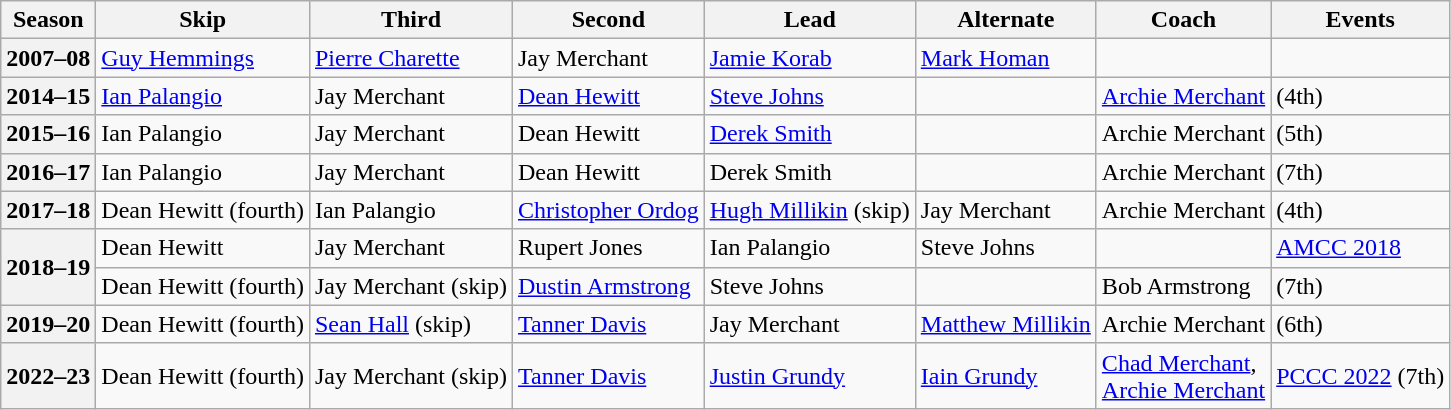<table class="wikitable">
<tr>
<th scope="col">Season</th>
<th scope="col">Skip</th>
<th scope="col">Third</th>
<th scope="col">Second</th>
<th scope="col">Lead</th>
<th scope="col">Alternate</th>
<th scope="col">Coach</th>
<th scope="col">Events</th>
</tr>
<tr>
<th scope="row">2007–08</th>
<td><a href='#'>Guy Hemmings</a></td>
<td><a href='#'>Pierre Charette</a></td>
<td>Jay Merchant</td>
<td><a href='#'>Jamie Korab</a></td>
<td><a href='#'>Mark Homan</a></td>
<td></td>
<td></td>
</tr>
<tr>
<th scope="row">2014–15</th>
<td><a href='#'>Ian Palangio</a></td>
<td>Jay Merchant</td>
<td><a href='#'>Dean Hewitt</a></td>
<td><a href='#'>Steve Johns</a></td>
<td></td>
<td><a href='#'>Archie Merchant</a></td>
<td> (4th)</td>
</tr>
<tr>
<th scope="row">2015–16</th>
<td>Ian Palangio</td>
<td>Jay Merchant</td>
<td>Dean Hewitt</td>
<td><a href='#'>Derek Smith</a></td>
<td></td>
<td>Archie Merchant</td>
<td> (5th)</td>
</tr>
<tr>
<th scope="row">2016–17</th>
<td>Ian Palangio</td>
<td>Jay Merchant</td>
<td>Dean Hewitt</td>
<td>Derek Smith</td>
<td></td>
<td>Archie Merchant</td>
<td> (7th)</td>
</tr>
<tr>
<th scope="row">2017–18</th>
<td>Dean Hewitt (fourth)</td>
<td>Ian Palangio</td>
<td><a href='#'>Christopher Ordog</a></td>
<td><a href='#'>Hugh Millikin</a> (skip)</td>
<td>Jay Merchant</td>
<td>Archie Merchant</td>
<td> (4th)</td>
</tr>
<tr>
<th scope="row" rowspan=2>2018–19</th>
<td>Dean Hewitt</td>
<td>Jay Merchant</td>
<td>Rupert Jones</td>
<td>Ian Palangio</td>
<td>Steve Johns</td>
<td></td>
<td><a href='#'>AMCC 2018</a> </td>
</tr>
<tr>
<td>Dean Hewitt (fourth)</td>
<td>Jay Merchant (skip)</td>
<td><a href='#'>Dustin Armstrong</a></td>
<td>Steve Johns</td>
<td></td>
<td>Bob Armstrong</td>
<td> (7th)</td>
</tr>
<tr>
<th scope="row">2019–20</th>
<td>Dean Hewitt (fourth)</td>
<td><a href='#'>Sean Hall</a> (skip)</td>
<td><a href='#'>Tanner Davis</a></td>
<td>Jay Merchant</td>
<td><a href='#'>Matthew Millikin</a></td>
<td>Archie Merchant</td>
<td> (6th)</td>
</tr>
<tr>
<th scope="row">2022–23</th>
<td>Dean Hewitt (fourth)</td>
<td>Jay Merchant (skip)</td>
<td><a href='#'>Tanner Davis</a></td>
<td><a href='#'>Justin Grundy</a></td>
<td><a href='#'>Iain Grundy</a></td>
<td><a href='#'>Chad Merchant</a>,<br><a href='#'>Archie Merchant</a></td>
<td><a href='#'>PCCC 2022</a> (7th)</td>
</tr>
</table>
